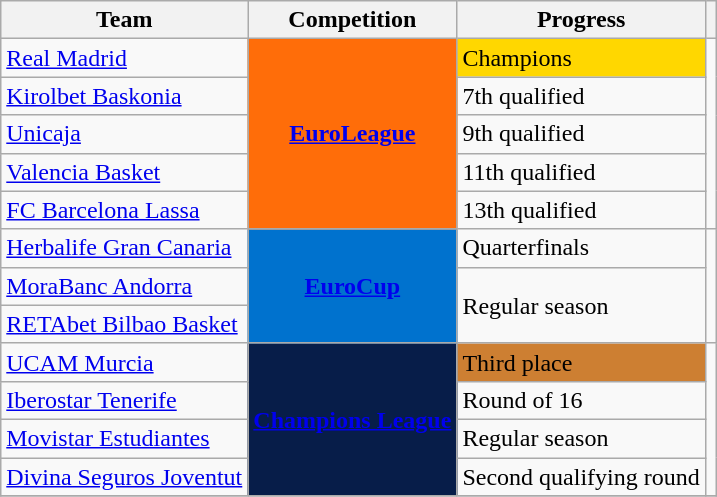<table class="wikitable sortable">
<tr>
<th>Team</th>
<th>Competition</th>
<th>Progress</th>
<th></th>
</tr>
<tr>
<td><a href='#'>Real Madrid</a></td>
<td rowspan="5" style="background:#ff6d09;color:#ffffff;text-align:center"><strong><a href='#'><span>EuroLeague</span></a></strong></td>
<td bgcolor=#FFD700>Champions</td>
<td rowspan=5></td>
</tr>
<tr>
<td><a href='#'>Kirolbet Baskonia</a></td>
<td>7th qualified</td>
</tr>
<tr>
<td><a href='#'>Unicaja</a></td>
<td>9th qualified</td>
</tr>
<tr>
<td><a href='#'>Valencia Basket</a></td>
<td>11th qualified</td>
</tr>
<tr>
<td><a href='#'>FC Barcelona Lassa</a></td>
<td>13th qualified</td>
</tr>
<tr>
<td><a href='#'>Herbalife Gran Canaria</a></td>
<td rowspan="3" style="background-color:#0072CE;color:white;text-align:center"><strong><a href='#'><span>EuroCup</span></a></strong></td>
<td>Quarterfinals</td>
<td rowspan=3 style="text-align:center"></td>
</tr>
<tr>
<td><a href='#'>MoraBanc Andorra</a></td>
<td rowspan=2>Regular season</td>
</tr>
<tr>
<td><a href='#'>RETAbet Bilbao Basket</a></td>
</tr>
<tr>
<td><a href='#'>UCAM Murcia</a></td>
<td rowspan="4" style="background-color:#071D49;color:#D0D3D4;text-align:center"><strong><a href='#'><span>Champions League</span></a></strong></td>
<td bgcolor=#CD7F32>Third place</td>
<td rowspan=4 style="text-align:center"></td>
</tr>
<tr>
<td><a href='#'>Iberostar Tenerife</a></td>
<td>Round of 16</td>
</tr>
<tr>
<td><a href='#'>Movistar Estudiantes</a></td>
<td>Regular season</td>
</tr>
<tr>
<td><a href='#'>Divina Seguros Joventut</a></td>
<td>Second qualifying round</td>
</tr>
<tr>
</tr>
</table>
